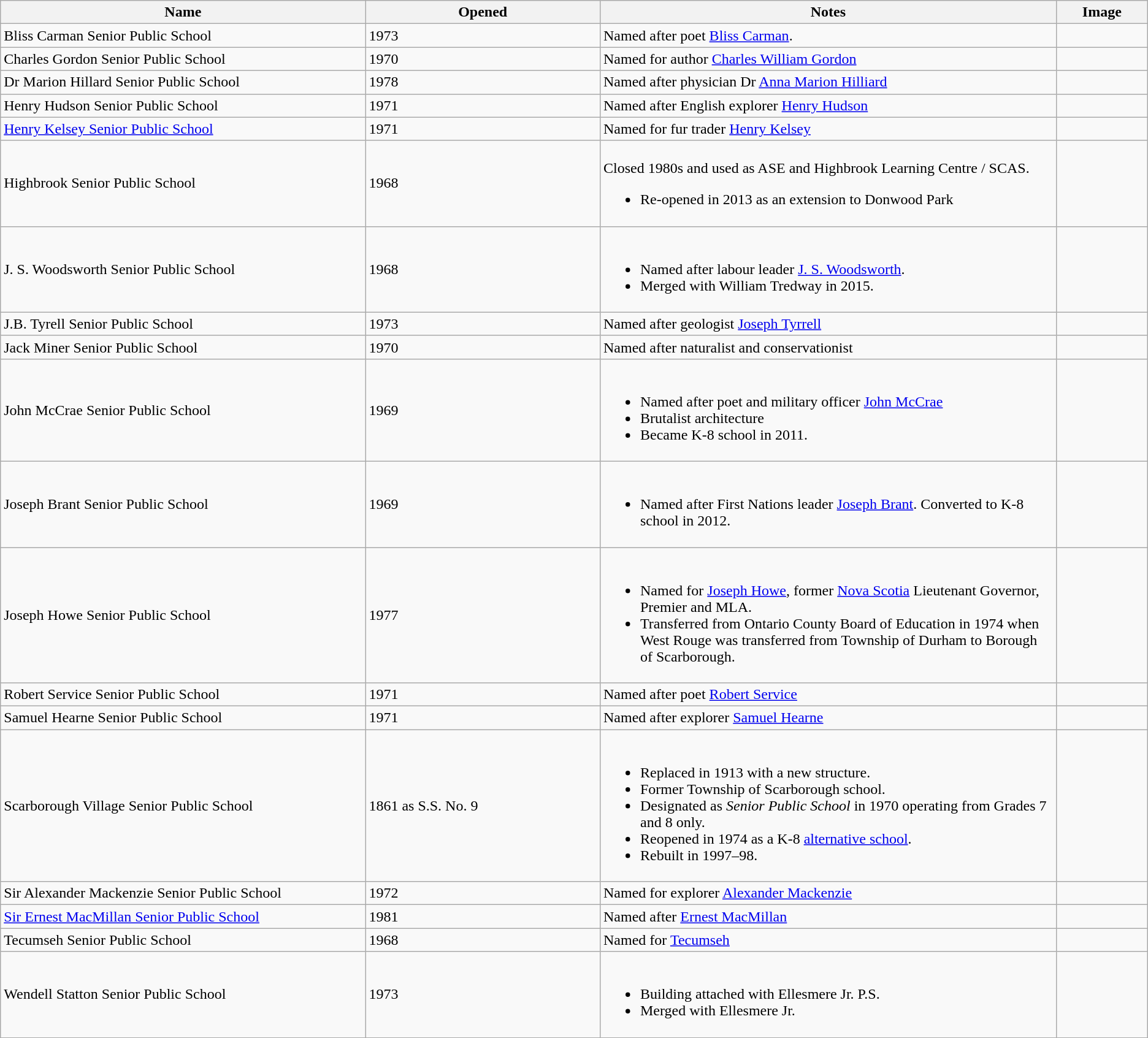<table class="wikitable sortable">
<tr>
<th width=28%>Name</th>
<th width=18%>Opened</th>
<th width=35%>Notes</th>
<th width=7%>Image</th>
</tr>
<tr>
<td>Bliss Carman Senior Public School</td>
<td>1973</td>
<td>Named after poet <a href='#'>Bliss Carman</a>.</td>
<td></td>
</tr>
<tr>
<td>Charles Gordon Senior Public School</td>
<td>1970</td>
<td>Named for author <a href='#'>Charles William Gordon</a></td>
<td></td>
</tr>
<tr>
<td>Dr Marion Hillard Senior Public School</td>
<td>1978</td>
<td>Named after physician Dr <a href='#'>Anna Marion Hilliard</a></td>
<td></td>
</tr>
<tr>
<td>Henry Hudson Senior Public School</td>
<td>1971</td>
<td>Named after English explorer <a href='#'>Henry Hudson</a></td>
<td></td>
</tr>
<tr>
<td><a href='#'>Henry Kelsey Senior Public School</a></td>
<td>1971</td>
<td>Named for fur trader <a href='#'>Henry Kelsey</a></td>
<td></td>
</tr>
<tr>
<td>Highbrook Senior Public School</td>
<td>1968</td>
<td><br>Closed 1980s and used as ASE and Highbrook Learning Centre / SCAS.<ul><li>Re-opened in 2013 as an extension to Donwood Park</li></ul></td>
<td></td>
</tr>
<tr>
<td>J. S. Woodsworth Senior Public School</td>
<td>1968</td>
<td><br><ul><li>Named after labour leader <a href='#'>J. S. Woodsworth</a>.</li><li>Merged with William Tredway in 2015.</li></ul></td>
<td></td>
</tr>
<tr>
<td>J.B. Tyrell Senior Public School</td>
<td>1973</td>
<td>Named after geologist <a href='#'>Joseph Tyrrell</a></td>
<td></td>
</tr>
<tr>
<td>Jack Miner Senior Public School</td>
<td>1970</td>
<td>Named after naturalist and conservationist</td>
<td></td>
</tr>
<tr>
<td>John McCrae Senior Public School</td>
<td>1969</td>
<td><br><ul><li>Named after poet and military officer <a href='#'>John McCrae</a></li><li>Brutalist architecture</li><li>Became K-8 school in 2011.</li></ul></td>
<td></td>
</tr>
<tr>
<td>Joseph Brant Senior Public School</td>
<td>1969</td>
<td><br><ul><li>Named after First Nations leader <a href='#'>Joseph Brant</a>. Converted to K-8 school in 2012.</li></ul></td>
<td></td>
</tr>
<tr>
<td>Joseph Howe Senior Public School</td>
<td>1977</td>
<td><br><ul><li>Named for <a href='#'>Joseph Howe</a>, former <a href='#'>Nova Scotia</a> Lieutenant Governor, Premier and MLA.</li><li>Transferred from Ontario County Board of Education in 1974 when West Rouge was transferred from Township of Durham to Borough of Scarborough.</li></ul></td>
<td></td>
</tr>
<tr>
<td>Robert Service Senior Public School</td>
<td>1971</td>
<td>Named after poet <a href='#'>Robert Service</a></td>
<td></td>
</tr>
<tr>
<td>Samuel Hearne Senior Public School</td>
<td>1971</td>
<td>Named after explorer <a href='#'>Samuel Hearne</a></td>
<td></td>
</tr>
<tr>
<td>Scarborough Village Senior Public School</td>
<td>1861 as S.S. No. 9</td>
<td><br><ul><li>Replaced in 1913 with a new structure.</li><li>Former Township of Scarborough school.</li><li>Designated as <em>Senior Public School</em> in 1970 operating from Grades 7 and 8 only.</li><li>Reopened in 1974 as a K-8 <a href='#'>alternative school</a>.</li><li>Rebuilt in 1997–98.</li></ul></td>
<td></td>
</tr>
<tr>
<td>Sir Alexander Mackenzie Senior Public School</td>
<td>1972</td>
<td>Named for explorer <a href='#'>Alexander Mackenzie</a></td>
<td></td>
</tr>
<tr>
<td><a href='#'>Sir Ernest MacMillan Senior Public School</a></td>
<td>1981</td>
<td>Named after <a href='#'>Ernest MacMillan</a></td>
<td></td>
</tr>
<tr>
<td>Tecumseh Senior Public School</td>
<td>1968</td>
<td>Named for <a href='#'>Tecumseh</a></td>
<td></td>
</tr>
<tr>
<td>Wendell Statton Senior Public School</td>
<td>1973</td>
<td><br><ul><li>Building attached with Ellesmere Jr. P.S.</li><li>Merged with Ellesmere Jr.</li></ul></td>
<td></td>
</tr>
</table>
